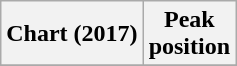<table class="wikitable plainrowheaders" style="text-align:center">
<tr>
<th scope=col>Chart (2017)</th>
<th scope=col>Peak<br>position</th>
</tr>
<tr>
</tr>
</table>
